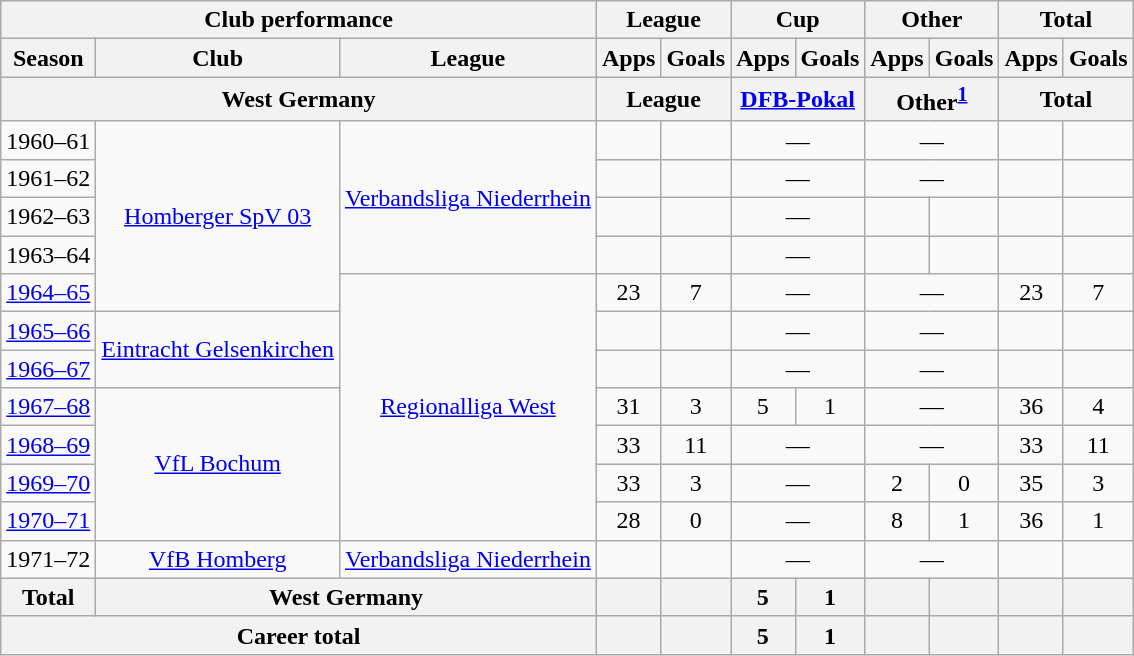<table class="wikitable" style="text-align:center">
<tr>
<th colspan=3>Club performance</th>
<th colspan=2>League</th>
<th colspan=2>Cup</th>
<th colspan=2>Other</th>
<th colspan=2>Total</th>
</tr>
<tr>
<th>Season</th>
<th>Club</th>
<th>League</th>
<th>Apps</th>
<th>Goals</th>
<th>Apps</th>
<th>Goals</th>
<th>Apps</th>
<th>Goals</th>
<th>Apps</th>
<th>Goals</th>
</tr>
<tr>
<th colspan=3>West Germany</th>
<th colspan=2>League</th>
<th colspan=2><a href='#'>DFB-Pokal</a></th>
<th colspan=2>Other<sup><a href='#'>1</a></sup></th>
<th colspan=2>Total</th>
</tr>
<tr>
<td>1960–61</td>
<td rowspan="5"><a href='#'>Homberger SpV 03</a></td>
<td rowspan="4"><a href='#'>Verbandsliga Niederrhein</a></td>
<td></td>
<td></td>
<td colspan="2">—</td>
<td colspan="2">—</td>
<td></td>
<td></td>
</tr>
<tr>
<td>1961–62</td>
<td></td>
<td></td>
<td colspan="2">—</td>
<td colspan="2">—</td>
<td></td>
<td></td>
</tr>
<tr>
<td>1962–63</td>
<td></td>
<td></td>
<td colspan="2">—</td>
<td></td>
<td></td>
<td></td>
<td></td>
</tr>
<tr>
<td>1963–64</td>
<td></td>
<td></td>
<td colspan="2">—</td>
<td></td>
<td></td>
<td></td>
<td></td>
</tr>
<tr>
<td><a href='#'>1964–65</a></td>
<td rowspan="7"><a href='#'>Regionalliga West</a></td>
<td>23</td>
<td>7</td>
<td colspan="2">—</td>
<td colspan="2">—</td>
<td>23</td>
<td>7</td>
</tr>
<tr>
<td><a href='#'>1965–66</a></td>
<td rowspan="2"><a href='#'>Eintracht Gelsenkirchen</a></td>
<td></td>
<td></td>
<td colspan="2">—</td>
<td colspan="2">—</td>
<td></td>
<td></td>
</tr>
<tr>
<td><a href='#'>1966–67</a></td>
<td></td>
<td></td>
<td colspan="2">—</td>
<td colspan="2">—</td>
<td></td>
<td></td>
</tr>
<tr>
<td><a href='#'>1967–68</a></td>
<td rowspan="4"><a href='#'>VfL Bochum</a></td>
<td>31</td>
<td>3</td>
<td>5</td>
<td>1</td>
<td colspan="2">—</td>
<td>36</td>
<td>4</td>
</tr>
<tr>
<td><a href='#'>1968–69</a></td>
<td>33</td>
<td>11</td>
<td colspan="2">—</td>
<td colspan="2">—</td>
<td>33</td>
<td>11</td>
</tr>
<tr>
<td><a href='#'>1969–70</a></td>
<td>33</td>
<td>3</td>
<td colspan="2">—</td>
<td>2</td>
<td>0</td>
<td>35</td>
<td>3</td>
</tr>
<tr>
<td><a href='#'>1970–71</a></td>
<td>28</td>
<td>0</td>
<td colspan="2">—</td>
<td>8</td>
<td>1</td>
<td>36</td>
<td>1</td>
</tr>
<tr>
<td>1971–72</td>
<td rowspan="1"><a href='#'>VfB Homberg</a></td>
<td rowspan="1"><a href='#'>Verbandsliga Niederrhein</a></td>
<td></td>
<td></td>
<td colspan="2">—</td>
<td colspan="2">—</td>
<td></td>
<td></td>
</tr>
<tr>
<th rowspan=1>Total</th>
<th colspan=2>West Germany</th>
<th></th>
<th></th>
<th>5</th>
<th>1</th>
<th></th>
<th></th>
<th></th>
<th></th>
</tr>
<tr>
<th colspan=3>Career total</th>
<th></th>
<th></th>
<th>5</th>
<th>1</th>
<th></th>
<th></th>
<th></th>
<th></th>
</tr>
</table>
